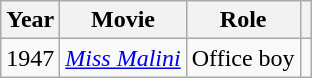<table class="wikitable">
<tr>
<th>Year</th>
<th>Movie</th>
<th>Role</th>
<th class="unsortable"></th>
</tr>
<tr>
<td>1947</td>
<td><em><a href='#'>Miss Malini</a></em></td>
<td>Office boy</td>
<td></td>
</tr>
</table>
